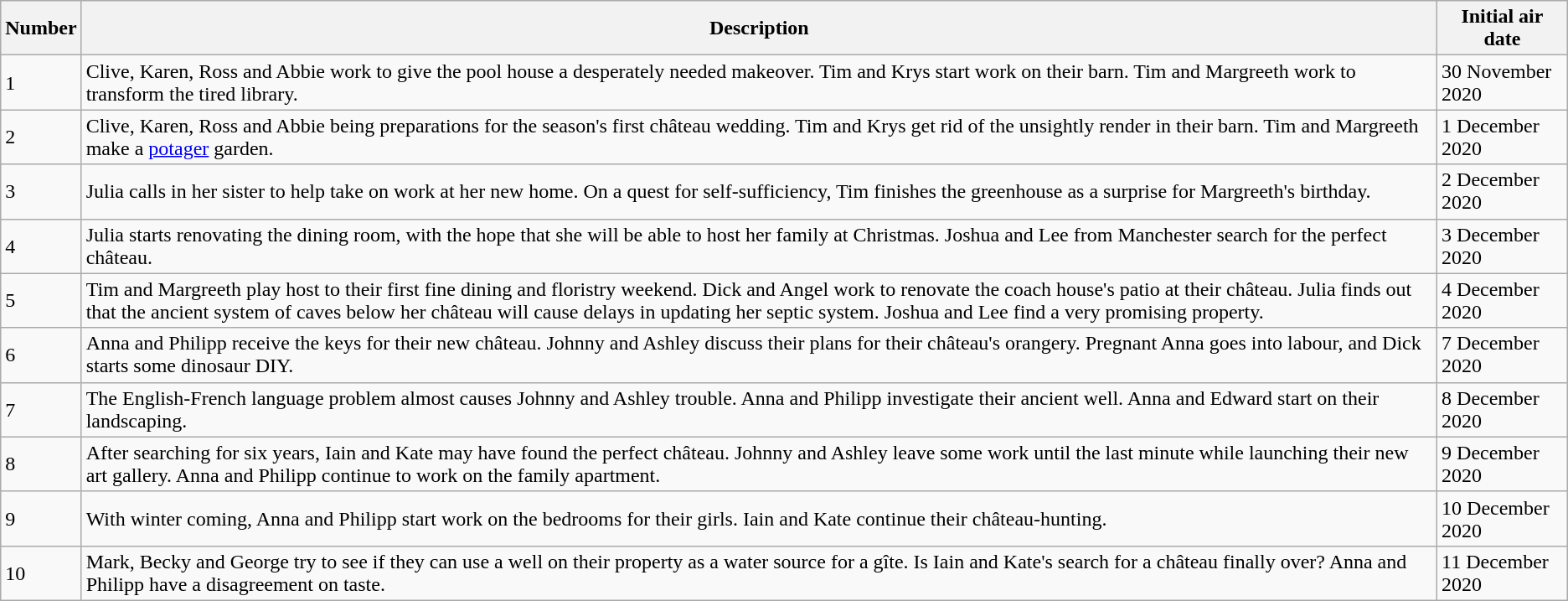<table class="wikitable">
<tr>
<th>Number</th>
<th>Description</th>
<th>Initial air date</th>
</tr>
<tr>
<td>1</td>
<td>Clive, Karen, Ross and Abbie work to give the pool house a desperately needed makeover. Tim and Krys start work on their barn. Tim and Margreeth work to transform the tired library.</td>
<td>30 November 2020</td>
</tr>
<tr>
<td>2</td>
<td>Clive, Karen, Ross and Abbie being preparations for the season's first château wedding. Tim and Krys get rid of the unsightly render in their barn. Tim and Margreeth make a <a href='#'>potager</a> garden.</td>
<td>1 December 2020</td>
</tr>
<tr>
<td>3</td>
<td>Julia calls in her sister to help take on work at her new home. On a quest for self-sufficiency, Tim finishes the greenhouse as a surprise for Margreeth's birthday.</td>
<td>2 December 2020</td>
</tr>
<tr>
<td>4</td>
<td>Julia starts renovating the dining room, with the hope that she will be able to host her family at Christmas. Joshua and Lee from Manchester search for the perfect château.</td>
<td>3 December 2020</td>
</tr>
<tr>
<td>5</td>
<td>Tim and Margreeth play host to their first fine dining and floristry weekend. Dick and Angel work to renovate the coach house's patio at their château. Julia finds out that the ancient system of caves below her château will cause delays in updating her septic system. Joshua and Lee find a very promising property.</td>
<td>4 December 2020</td>
</tr>
<tr>
<td>6</td>
<td>Anna and Philipp receive the keys for their new château. Johnny and Ashley discuss their plans for their château's orangery. Pregnant Anna goes into labour, and Dick starts some dinosaur DIY.</td>
<td>7 December 2020</td>
</tr>
<tr>
<td>7</td>
<td>The English-French language problem almost causes Johnny and Ashley trouble. Anna and Philipp investigate their ancient well. Anna and Edward start on their landscaping.</td>
<td>8 December 2020</td>
</tr>
<tr>
<td>8</td>
<td>After searching for six years, Iain and Kate may have found the perfect château. Johnny and Ashley leave some work until the last minute while launching their new art gallery. Anna and Philipp continue to work on the family apartment.</td>
<td>9 December 2020</td>
</tr>
<tr>
<td>9</td>
<td>With winter coming, Anna and Philipp start work on the bedrooms for their girls. Iain and Kate continue their château-hunting.</td>
<td>10 December 2020</td>
</tr>
<tr>
<td>10</td>
<td>Mark, Becky and George try to see if they can use a well on their property as a water source for a gîte. Is Iain and Kate's search for a château finally over? Anna and Philipp have a disagreement on taste.</td>
<td>11 December 2020</td>
</tr>
</table>
